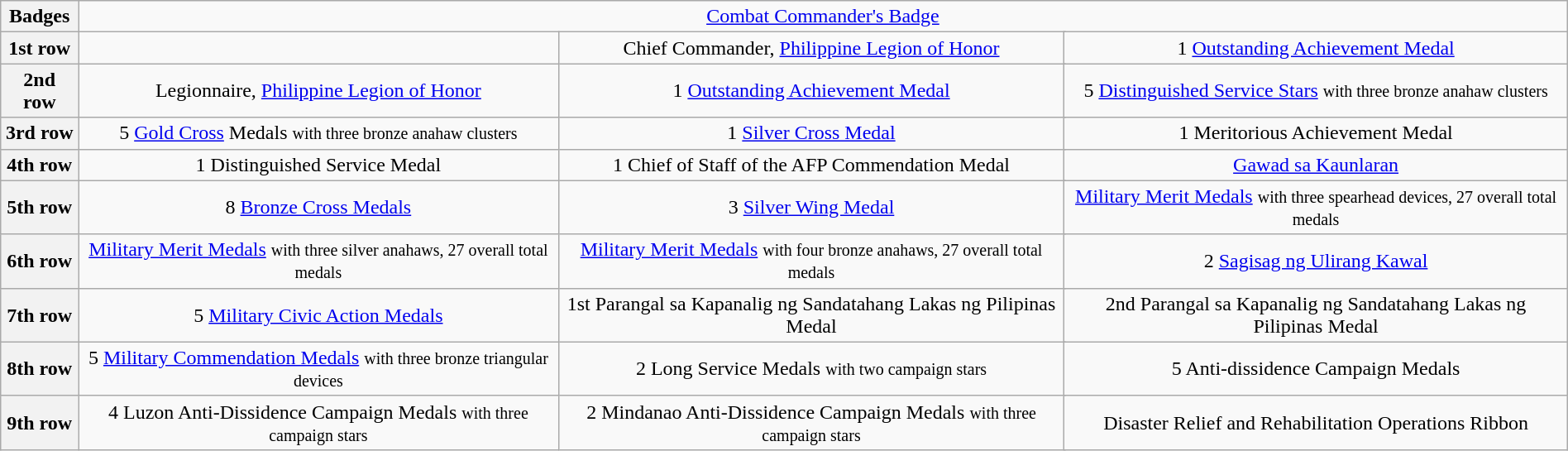<table class="wikitable" style="margin:1em auto; text-align:center;">
<tr>
<th>Badges</th>
<td colspan="5"><a href='#'>Combat Commander's Badge</a></td>
</tr>
<tr>
<th>1st row</th>
<td colspan="2" align="center"></td>
<td colspan="2" align="center">Chief Commander, <a href='#'>Philippine Legion of Honor</a></td>
<td colspan="2" align="center">1 <a href='#'>Outstanding Achievement Medal</a></td>
</tr>
<tr>
<th>2nd row</th>
<td colspan="2" align="center">Legionnaire, <a href='#'>Philippine Legion of Honor</a></td>
<td colspan="2" align="center">1 <a href='#'>Outstanding Achievement Medal</a></td>
<td colspan="2" align="center">5 <a href='#'>Distinguished Service Stars</a>  <small>with three bronze anahaw clusters</small></td>
</tr>
<tr>
<th>3rd row</th>
<td colspan="2" align="center">5 <a href='#'>Gold Cross</a> Medals <small>with three bronze anahaw clusters</small></td>
<td colspan="2" align="center">1 <a href='#'>Silver Cross Medal</a></td>
<td colspan="2" align="center">1 Meritorious Achievement Medal</td>
</tr>
<tr>
<th>4th row</th>
<td colspan="2" align="center">1 Distinguished Service Medal</td>
<td colspan="2" align="center">1 Chief of Staff of the AFP Commendation Medal</td>
<td colspan="2" align="center"><a href='#'>Gawad sa Kaunlaran</a></td>
</tr>
<tr>
<th>5th row</th>
<td colspan="2" align="center">8 <a href='#'>Bronze Cross Medals</a></td>
<td colspan="2" align="center">3 <a href='#'>Silver Wing Medal</a></td>
<td colspan="2" align="center"><a href='#'>Military Merit Medals</a> <small>with three spearhead devices, 27 overall total medals </small></td>
</tr>
<tr>
<th>6th row</th>
<td colspan="2" align="center"><a href='#'>Military Merit Medals</a> <small>with three silver anahaws, 27 overall total medals </small></td>
<td colspan="2" align="center"><a href='#'>Military Merit Medals</a> <small>with four bronze anahaws, 27 overall total medals </small></td>
<td colspan="2" align="center">2 <a href='#'>Sagisag ng Ulirang Kawal</a></td>
</tr>
<tr>
<th>7th row</th>
<td colspan="2" align="center">5 <a href='#'>Military Civic Action Medals</a></td>
<td colspan="2" align="center">1st Parangal sa Kapanalig ng Sandatahang Lakas ng Pilipinas Medal</td>
<td colspan="2" align="center">2nd Parangal sa Kapanalig ng Sandatahang Lakas ng Pilipinas Medal</td>
</tr>
<tr>
<th>8th row</th>
<td colspan="2" align="center">5 <a href='#'>Military Commendation Medals</a> <small>with three bronze triangular devices</small></td>
<td colspan="2" align="center">2 Long Service Medals <small>with two campaign stars</small></td>
<td colspan="2" align="center">5 Anti-dissidence Campaign Medals</td>
</tr>
<tr>
<th>9th row</th>
<td colspan="2" align="center">4 Luzon Anti-Dissidence Campaign Medals <small>with three campaign stars</small></td>
<td colspan="2" align="center">2 Mindanao Anti-Dissidence Campaign Medals <small>with three campaign stars</small></td>
<td colspan="2" align="center">Disaster Relief and Rehabilitation Operations Ribbon</td>
</tr>
</table>
